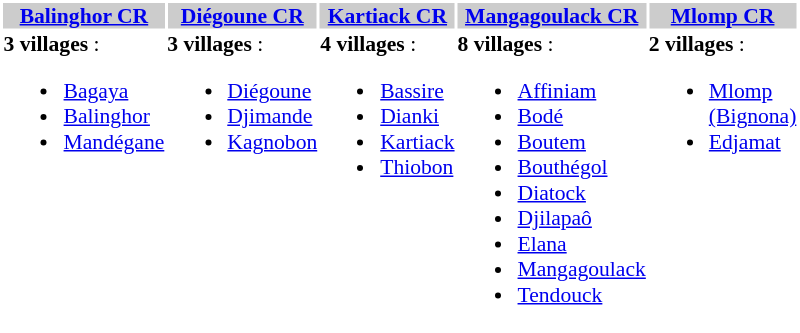<table class="toc" cellpadding=0 cellspacing=2 width=500px style="padding: 0.5e text-align:left;clear:all; margin: 0 0 0.5em 1em;  background-color: #fff; font-size:90%">
<tr bgcolor="cccccc">
<th><a href='#'>Balinghor CR</a></th>
<th><a href='#'>Diégoune CR</a></th>
<th><a href='#'>Kartiack CR</a></th>
<th><a href='#'>Mangagoulack CR</a></th>
<th><a href='#'>Mlomp CR</a></th>
</tr>
<tr ---->
<td valign=top><strong>3 villages</strong> :<br><ul><li><a href='#'>Bagaya</a></li><li><a href='#'>Balinghor</a></li><li><a href='#'>Mandégane</a></li></ul></td>
<td valign=top><strong>3 villages</strong> :<br><ul><li><a href='#'>Diégoune</a></li><li><a href='#'>Djimande</a></li><li><a href='#'>Kagnobon</a></li></ul></td>
<td valign=top><strong>4 villages</strong> :<br><ul><li><a href='#'>Bassire</a></li><li><a href='#'>Dianki</a></li><li><a href='#'>Kartiack</a></li><li><a href='#'>Thiobon</a></li></ul></td>
<td valign=top><strong>8 villages</strong> :<br><ul><li><a href='#'>Affiniam</a></li><li><a href='#'>Bodé</a></li><li><a href='#'>Boutem</a></li><li><a href='#'>Bouthégol</a></li><li><a href='#'>Diatock</a></li><li><a href='#'>Djilapaô</a></li><li><a href='#'>Elana</a></li><li><a href='#'>Mangagoulack</a></li><li><a href='#'>Tendouck</a></li></ul></td>
<td valign=top><strong>2 villages</strong> :<br><ul><li><a href='#'>Mlomp (Bignona)</a></li><li><a href='#'>Edjamat</a></li></ul></td>
</tr>
</table>
